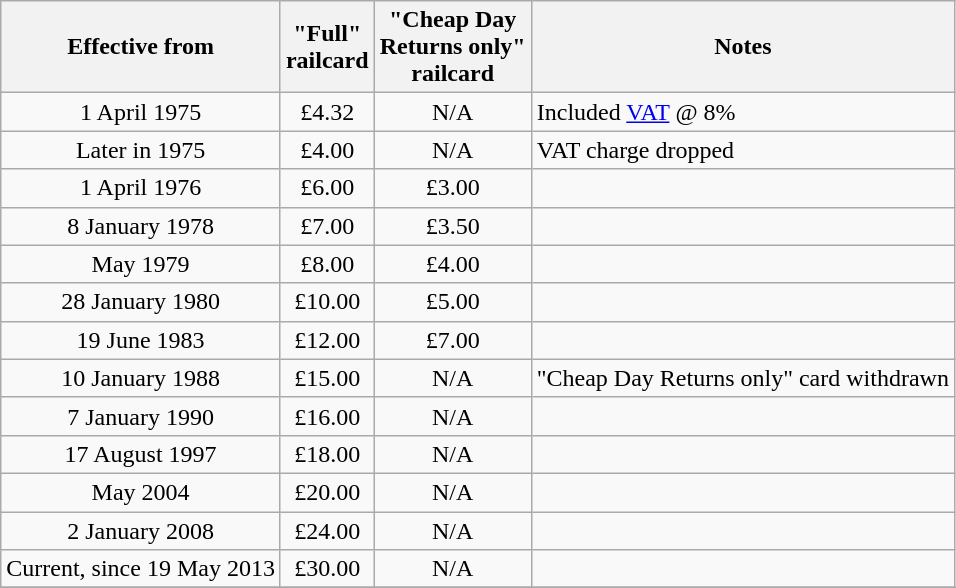<table class="wikitable">
<tr>
<th>Effective from</th>
<th>"Full"<br>railcard</th>
<th>"Cheap Day<br>Returns only"<br>railcard</th>
<th>Notes</th>
</tr>
<tr>
<td align="center">1 April 1975</td>
<td align="center">£4.32</td>
<td align="center">N/A</td>
<td>Included <a href='#'>VAT</a> @ 8%</td>
</tr>
<tr>
<td align="center">Later in 1975</td>
<td align="center">£4.00</td>
<td align="center">N/A</td>
<td>VAT charge dropped</td>
</tr>
<tr>
<td align="center">1 April 1976</td>
<td align="center">£6.00</td>
<td align="center">£3.00</td>
<td align="center"></td>
</tr>
<tr>
<td align="center">8 January 1978</td>
<td align="center">£7.00</td>
<td align="center">£3.50</td>
<td align="center"></td>
</tr>
<tr>
<td align="center">May 1979</td>
<td align="center">£8.00</td>
<td align="center">£4.00</td>
<td align="center"></td>
</tr>
<tr>
<td align="center">28 January 1980</td>
<td align="center">£10.00</td>
<td align="center">£5.00</td>
<td align="center"></td>
</tr>
<tr>
<td align="center">19 June 1983</td>
<td align="center">£12.00</td>
<td align="center">£7.00</td>
<td align="center"></td>
</tr>
<tr>
<td align="center">10 January 1988</td>
<td align="center">£15.00</td>
<td align="center">N/A</td>
<td>"Cheap Day Returns only" card withdrawn</td>
</tr>
<tr>
<td align="center">7 January 1990</td>
<td align="center">£16.00</td>
<td align="center">N/A</td>
<td align="center"></td>
</tr>
<tr>
<td align="center">17 August 1997</td>
<td align="center">£18.00</td>
<td align="center">N/A</td>
<td align="center"></td>
</tr>
<tr>
<td align="center">May 2004</td>
<td align="center">£20.00</td>
<td align="center">N/A</td>
<td align="center"></td>
</tr>
<tr>
<td align="center">2 January 2008</td>
<td align="center">£24.00</td>
<td align="center">N/A</td>
<td align="center"></td>
</tr>
<tr>
<td align="center">Current, since 19 May 2013</td>
<td align="center">£30.00</td>
<td align="center">N/A</td>
<td align="center"></td>
</tr>
<tr>
</tr>
</table>
